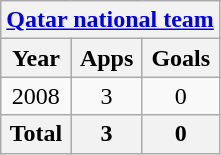<table class="wikitable" style="text-align:center">
<tr>
<th colspan="3"><a href='#'>Qatar national team</a></th>
</tr>
<tr>
<th>Year</th>
<th>Apps</th>
<th>Goals</th>
</tr>
<tr>
<td>2008</td>
<td>3</td>
<td>0</td>
</tr>
<tr>
<th>Total</th>
<th>3</th>
<th>0</th>
</tr>
</table>
